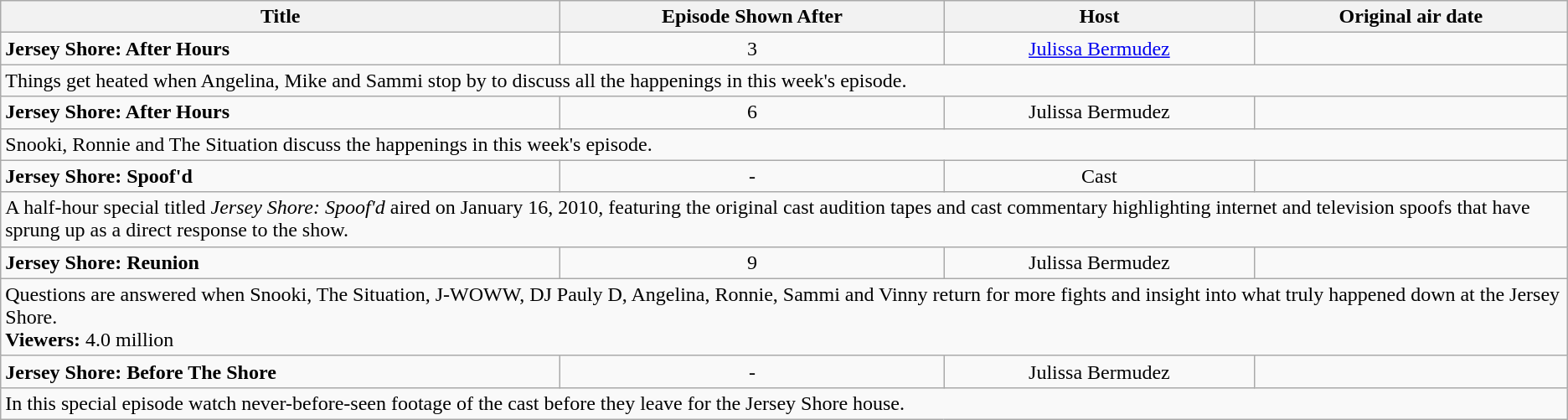<table class="wikitable plainrowheaders">
<tr>
<th>Title</th>
<th>Episode Shown After</th>
<th>Host</th>
<th>Original air date</th>
</tr>
<tr>
<td><strong>Jersey Shore: After Hours</strong></td>
<td style="text-align:center;">3</td>
<td style="text-align:center;"><a href='#'>Julissa Bermudez</a></td>
<td style="text-align:center;"></td>
</tr>
<tr>
<td colspan="4">Things get heated when Angelina, Mike and Sammi stop by to discuss all the happenings in this week's episode.</td>
</tr>
<tr>
<td><strong>Jersey Shore: After Hours</strong></td>
<td style="text-align:center;">6</td>
<td style="text-align:center;">Julissa Bermudez</td>
<td style="text-align:center;"></td>
</tr>
<tr>
<td colspan="4">Snooki, Ronnie and The Situation discuss the happenings in this week's episode.</td>
</tr>
<tr>
<td><strong>Jersey Shore: Spoof'd</strong></td>
<td style="text-align:center;">-</td>
<td style="text-align:center;">Cast</td>
<td style="text-align:center;"></td>
</tr>
<tr>
<td colspan="4">A half-hour special titled <em>Jersey Shore: Spoof'd</em> aired on January 16, 2010, featuring the original cast audition tapes and cast commentary highlighting internet and television spoofs that have sprung up as a direct response to the show.</td>
</tr>
<tr>
<td><strong>Jersey Shore: Reunion</strong></td>
<td style="text-align:center;">9</td>
<td style="text-align:center;">Julissa Bermudez</td>
<td style="text-align:center;"></td>
</tr>
<tr>
<td colspan="4">Questions are answered when Snooki, The Situation, J-WOWW, DJ Pauly D, Angelina, Ronnie, Sammi and Vinny return for more fights and insight into what truly happened down at the Jersey Shore.<br><strong>Viewers:</strong> 4.0 million</td>
</tr>
<tr>
<td><strong>Jersey Shore: Before The Shore</strong></td>
<td style="text-align:center;">-</td>
<td style="text-align:center;">Julissa Bermudez</td>
<td style="text-align:center;"></td>
</tr>
<tr>
<td colspan="4">In this special episode watch never-before-seen footage of the cast before they leave for the Jersey Shore house.</td>
</tr>
</table>
